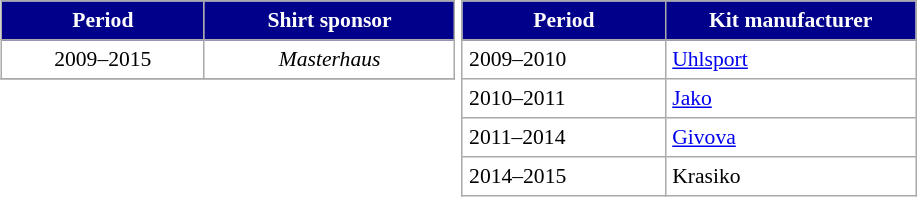<table>
<tr>
<td valign="top"><br><table cellpadding="4" border=1 cellspacing="0" style="margin: 0.5em 1em 0.5em 0; DarkBlue: #f9f9f9; border: 1px #aaa solid; border-collapse: collapse; font-size: 90%;" width=100%width=100%>
<tr align=center bgcolor=darkblue style="color:white; border: 1px #aaa solid;">
<th width="120">Period</th>
<th width="150">Shirt sponsor</th>
</tr>
<tr align=center>
<td>2009–2015</td>
<td><em>Masterhaus</em></td>
</tr>
<tr>
</tr>
</table>
</td>
<td valign="top"><br><table cellpadding="4" border=1 cellspacing="0" style="margin: 0.5em 1em 0.5em 0; DarkBlue: #f9f9f9; border: 1px #aaa solid; border-collapse: collapse; font-size: 90%;" width=100%width=100%>
<tr align=center bgcolor=darkblue style="color:white; border: 1px #aaa solid;">
<th width="120">Period</th>
<th width="150">Kit manufacturer</th>
</tr>
<tr align=center>
</tr>
<tr>
<td>2009–2010</td>
<td><a href='#'>Uhlsport</a></td>
</tr>
<tr>
<td>2010–2011</td>
<td><a href='#'>Jako</a></td>
</tr>
<tr>
<td>2011–2014</td>
<td><a href='#'>Givova</a></td>
</tr>
<tr>
<td>2014–2015</td>
<td>Krasiko</td>
</tr>
</table>
</td>
</tr>
</table>
